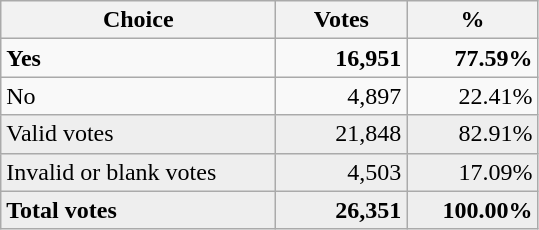<table class="wikitable">
<tr>
<th style=width:11em>Choice</th>
<th style=width:5em>Votes</th>
<th style=width:5em>%</th>
</tr>
<tr>
<td> <strong>Yes</strong></td>
<td style="text-align: right;"><strong>16,951</strong></td>
<td style="text-align: right;"><strong>77.59%</strong></td>
</tr>
<tr>
<td> No</td>
<td style="text-align: right;">4,897</td>
<td style="text-align: right;">22.41%</td>
</tr>
<tr style="background-color:#eeeeee" |>
<td>Valid votes</td>
<td style="text-align: right;">21,848</td>
<td style="text-align: right;">82.91%</td>
</tr>
<tr style="background-color:#eeeeee" |>
<td>Invalid or blank votes</td>
<td style="text-align: right;">4,503</td>
<td style="text-align: right;">17.09%</td>
</tr>
<tr style="background-color:#eeeeee" |>
<td><strong>Total votes </strong></td>
<td style="text-align: right;"><strong>26,351</strong></td>
<td style="text-align: right;"><strong>100.00%</strong></td>
</tr>
</table>
